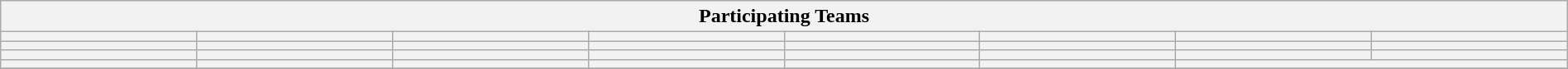<table class="wikitable" style="width:100%;">
<tr>
<th colspan=8><strong>Participating Teams</strong></th>
</tr>
<tr>
<th style="width:12.5%;"></th>
<th style="width:12.5%;"></th>
<th style="width:12.5%;"></th>
<th style="width:12.5%;"></th>
<th style="width:12.5%;"></th>
<th style="width:12.5%;"></th>
<th style="width:12.5%;"></th>
<th style="width:12.5%;"></th>
</tr>
<tr>
<th style="width:12.5%;"></th>
<th style="width:12.5%;"></th>
<th style="width:12.5%;"></th>
<th style="width:12.5%;"></th>
<th style="width:12.5%;"></th>
<th style="width:12.5%;"></th>
<th style="width:12.5%;"></th>
<th style="width:12.5%;"></th>
</tr>
<tr>
<th style="width:12.5%;"></th>
<th style="width:12.5%;"></th>
<th style="width:12.5%;"></th>
<th style="width:12.5%;"></th>
<th style="width:12.5%;"></th>
<th style="width:12.5%;"></th>
<th style="width:12.5%;"></th>
<th style="width:12.5%;"></th>
</tr>
<tr>
<th style="width:12.5%;"></th>
<th style="width:12.5%;"></th>
<th style="width:12.5%;"></th>
<th style="width:12.5%;"></th>
<th style="width:12.5%;"></th>
<th style="width:12.5%;"></th>
<th style="width:25%;" colspan=2></th>
</tr>
<tr>
</tr>
</table>
